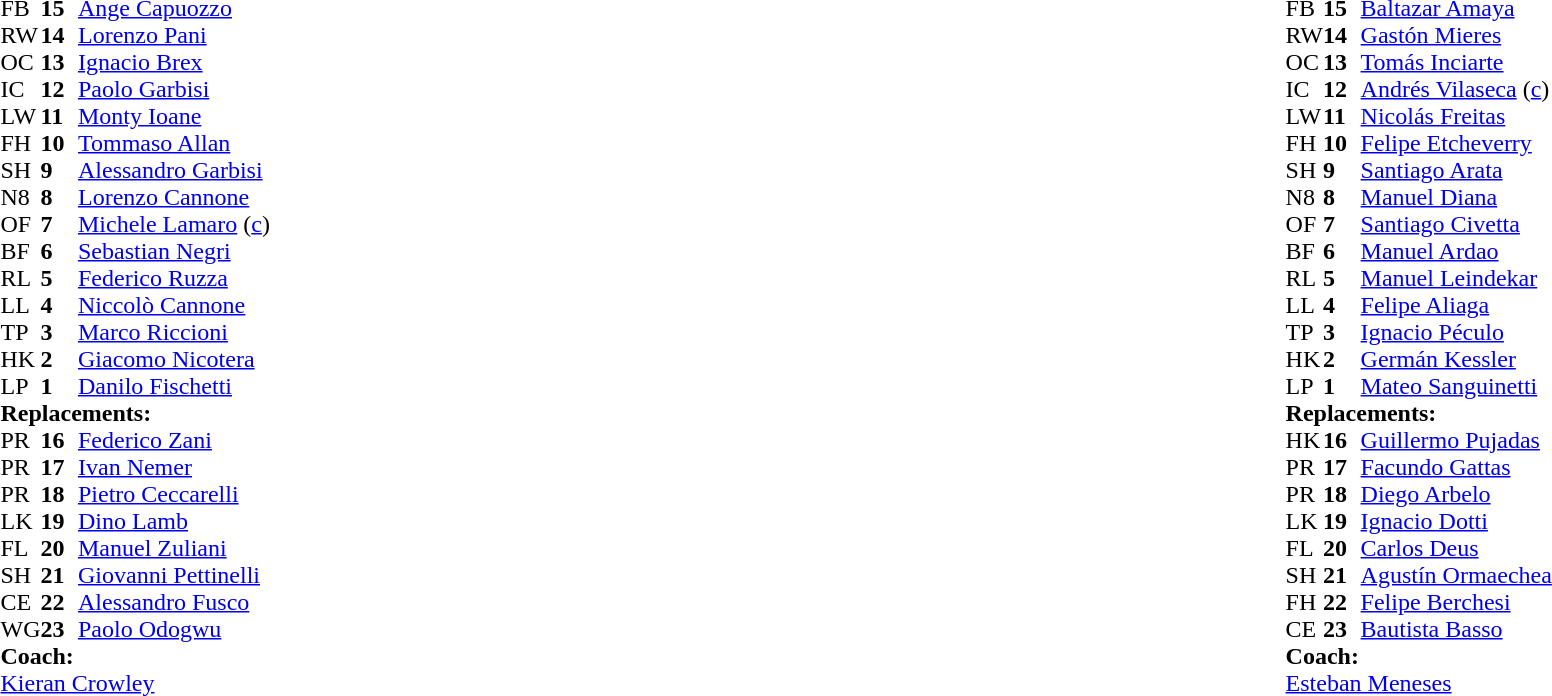<table style="width:100%;">
<tr>
<td style="vertical-align:top; width:50%;"><br><table style="font-size: 100%" cellspacing="0" cellpadding="0">
<tr>
<th width="25"></th>
<th width="25"></th>
</tr>
<tr>
<td>FB</td>
<td><strong>15</strong></td>
<td><a href='#'>Ange Capuozzo</a></td>
</tr>
<tr>
<td>RW</td>
<td><strong>14</strong></td>
<td><a href='#'>Lorenzo Pani</a></td>
<td></td>
<td></td>
<td></td>
</tr>
<tr>
<td>OC</td>
<td><strong>13</strong></td>
<td><a href='#'>Ignacio Brex</a></td>
</tr>
<tr>
<td>IC</td>
<td><strong>12</strong></td>
<td><a href='#'>Paolo Garbisi</a></td>
</tr>
<tr>
<td>LW</td>
<td><strong>11</strong></td>
<td><a href='#'>Monty Ioane</a></td>
</tr>
<tr>
<td>FH</td>
<td><strong>10</strong></td>
<td><a href='#'>Tommaso Allan</a></td>
<td></td>
<td></td>
</tr>
<tr>
<td>SH</td>
<td><strong>9</strong></td>
<td><a href='#'>Alessandro Garbisi</a></td>
<td></td>
<td></td>
</tr>
<tr>
<td>N8</td>
<td><strong>8</strong></td>
<td><a href='#'>Lorenzo Cannone</a></td>
<td></td>
<td></td>
</tr>
<tr>
<td>OF</td>
<td><strong>7</strong></td>
<td><a href='#'>Michele Lamaro</a> (<a href='#'>c</a>)</td>
</tr>
<tr>
<td>BF</td>
<td><strong>6</strong></td>
<td><a href='#'>Sebastian Negri</a></td>
<td></td>
<td></td>
</tr>
<tr>
<td>RL</td>
<td><strong>5</strong></td>
<td><a href='#'>Federico Ruzza</a></td>
</tr>
<tr>
<td>LL</td>
<td><strong>4</strong></td>
<td><a href='#'>Niccolò Cannone</a></td>
<td></td>
<td></td>
</tr>
<tr>
<td>TP</td>
<td><strong>3</strong></td>
<td><a href='#'>Marco Riccioni</a></td>
<td></td>
<td></td>
</tr>
<tr>
<td>HK</td>
<td><strong>2</strong></td>
<td><a href='#'>Giacomo Nicotera</a></td>
<td></td>
<td></td>
</tr>
<tr>
<td>LP</td>
<td><strong>1</strong></td>
<td><a href='#'>Danilo Fischetti</a></td>
<td></td>
<td></td>
<td></td>
<td></td>
</tr>
<tr>
<td colspan="3"><strong>Replacements:</strong></td>
</tr>
<tr>
<td>PR</td>
<td><strong>16</strong></td>
<td><a href='#'>Federico Zani</a></td>
<td></td>
<td></td>
</tr>
<tr>
<td>PR</td>
<td><strong>17</strong></td>
<td><a href='#'>Ivan Nemer</a></td>
<td></td>
<td></td>
<td></td>
<td></td>
</tr>
<tr>
<td>PR</td>
<td><strong>18</strong></td>
<td><a href='#'>Pietro Ceccarelli</a></td>
<td></td>
<td></td>
</tr>
<tr>
<td>LK</td>
<td><strong>19</strong></td>
<td><a href='#'>Dino Lamb</a></td>
<td></td>
<td></td>
</tr>
<tr>
<td>FL</td>
<td><strong>20</strong></td>
<td><a href='#'>Manuel Zuliani</a></td>
<td></td>
<td></td>
</tr>
<tr>
<td>SH</td>
<td><strong>21</strong></td>
<td><a href='#'>Giovanni Pettinelli</a></td>
<td></td>
<td></td>
</tr>
<tr>
<td>CE</td>
<td><strong>22</strong></td>
<td><a href='#'>Alessandro Fusco</a></td>
<td></td>
<td></td>
</tr>
<tr>
<td>WG</td>
<td><strong>23</strong></td>
<td><a href='#'>Paolo Odogwu</a></td>
<td></td>
<td></td>
</tr>
<tr>
<td colspan="3"><strong>Coach:</strong></td>
</tr>
<tr>
<td colspan="3"> <a href='#'>Kieran Crowley</a></td>
</tr>
</table>
</td>
<td style="vertical-align:top"></td>
<td style="vertical-align:top;width:50%"><br><table cellspacing="0" cellpadding="0" style="font-size:100%; margin:auto;">
<tr>
<th width="25"></th>
<th width="25"></th>
</tr>
<tr>
<td>FB</td>
<td><strong>15</strong></td>
<td><a href='#'>Baltazar Amaya</a></td>
<td></td>
<td></td>
</tr>
<tr>
<td>RW</td>
<td><strong>14</strong></td>
<td><a href='#'>Gastón Mieres</a></td>
</tr>
<tr>
<td>OC</td>
<td><strong>13</strong></td>
<td><a href='#'>Tomás Inciarte</a></td>
</tr>
<tr>
<td>IC</td>
<td><strong>12</strong></td>
<td><a href='#'>Andrés Vilaseca</a> (<a href='#'>c</a>)</td>
<td></td>
</tr>
<tr>
<td>LW</td>
<td><strong>11</strong></td>
<td><a href='#'>Nicolás Freitas</a></td>
<td></td>
<td></td>
</tr>
<tr>
<td>FH</td>
<td><strong>10</strong></td>
<td><a href='#'>Felipe Etcheverry</a></td>
</tr>
<tr>
<td>SH</td>
<td><strong>9</strong></td>
<td><a href='#'>Santiago Arata</a></td>
<td></td>
<td></td>
</tr>
<tr>
<td>N8</td>
<td><strong>8</strong></td>
<td><a href='#'>Manuel Diana</a></td>
<td></td>
<td></td>
</tr>
<tr>
<td>OF</td>
<td><strong>7</strong></td>
<td><a href='#'>Santiago Civetta</a></td>
</tr>
<tr>
<td>BF</td>
<td><strong>6</strong></td>
<td><a href='#'>Manuel Ardao</a></td>
</tr>
<tr>
<td>RL</td>
<td><strong>5</strong></td>
<td><a href='#'>Manuel Leindekar</a></td>
</tr>
<tr>
<td>LL</td>
<td><strong>4</strong></td>
<td><a href='#'>Felipe Aliaga</a></td>
<td></td>
<td></td>
</tr>
<tr>
<td>TP</td>
<td><strong>3</strong></td>
<td><a href='#'>Ignacio Péculo</a></td>
<td></td>
<td></td>
</tr>
<tr>
<td>HK</td>
<td><strong>2</strong></td>
<td><a href='#'>Germán Kessler</a></td>
<td></td>
<td></td>
</tr>
<tr>
<td>LP</td>
<td><strong>1</strong></td>
<td><a href='#'>Mateo Sanguinetti</a></td>
<td></td>
<td></td>
</tr>
<tr>
<td colspan="3"><strong>Replacements:</strong></td>
</tr>
<tr>
<td>HK</td>
<td><strong>16</strong></td>
<td><a href='#'>Guillermo Pujadas</a></td>
<td></td>
<td></td>
</tr>
<tr>
<td>PR</td>
<td><strong>17</strong></td>
<td><a href='#'>Facundo Gattas</a></td>
<td></td>
<td></td>
</tr>
<tr>
<td>PR</td>
<td><strong>18</strong></td>
<td><a href='#'>Diego Arbelo</a></td>
<td></td>
<td></td>
</tr>
<tr>
<td>LK</td>
<td><strong>19</strong></td>
<td><a href='#'>Ignacio Dotti</a></td>
<td></td>
<td></td>
</tr>
<tr>
<td>FL</td>
<td><strong>20</strong></td>
<td><a href='#'>Carlos Deus</a></td>
<td></td>
<td></td>
</tr>
<tr>
<td>SH</td>
<td><strong>21</strong></td>
<td><a href='#'>Agustín Ormaechea</a></td>
<td></td>
<td></td>
</tr>
<tr>
<td>FH</td>
<td><strong>22</strong></td>
<td><a href='#'>Felipe Berchesi</a></td>
<td></td>
<td></td>
</tr>
<tr>
<td>CE</td>
<td><strong>23</strong></td>
<td><a href='#'>Bautista Basso</a></td>
<td></td>
<td></td>
</tr>
<tr>
<td colspan="3"><strong>Coach:</strong></td>
</tr>
<tr>
<td colspan="3"> <a href='#'>Esteban Meneses</a></td>
</tr>
</table>
</td>
</tr>
</table>
